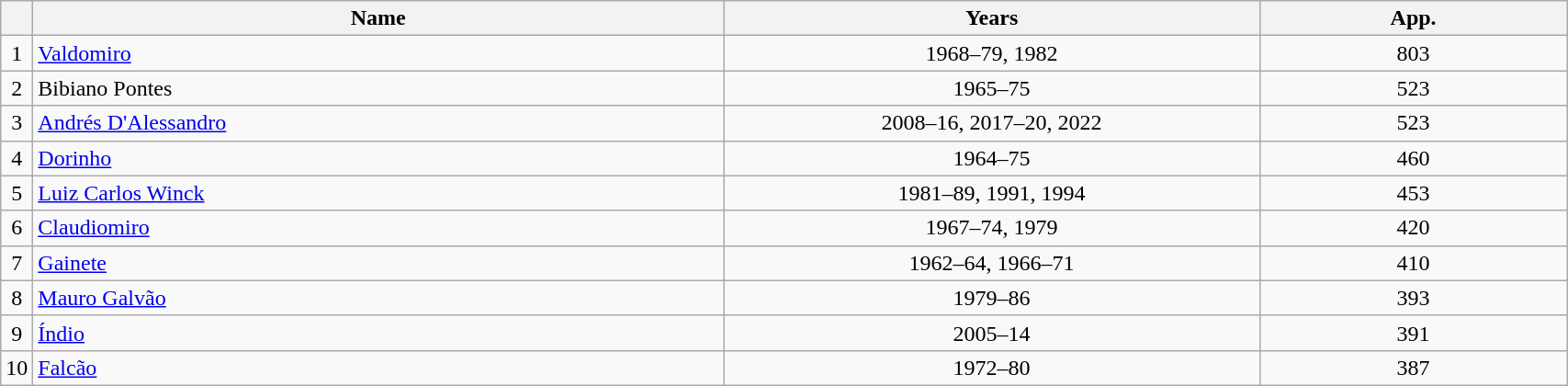<table class="wikitable sortable" style="text-align: center;" width = 90%;>
<tr>
<th></th>
<th width=45%>Name</th>
<th width=35%>Years</th>
<th width=20%>App.</th>
</tr>
<tr>
<td>1</td>
<td align="left"> <a href='#'>Valdomiro</a></td>
<td>1968–79, 1982</td>
<td>803</td>
</tr>
<tr>
<td>2</td>
<td align="left"> Bibiano Pontes</td>
<td>1965–75</td>
<td>523</td>
</tr>
<tr>
<td>3</td>
<td align="left"> <a href='#'>Andrés D'Alessandro</a></td>
<td>2008–16, 2017–20, 2022</td>
<td>523</td>
</tr>
<tr>
<td>4</td>
<td align="left"> <a href='#'>Dorinho</a></td>
<td>1964–75</td>
<td>460</td>
</tr>
<tr>
<td>5</td>
<td align="left"> <a href='#'>Luiz Carlos Winck</a></td>
<td>1981–89, 1991, 1994</td>
<td>453</td>
</tr>
<tr>
<td>6</td>
<td align="left"> <a href='#'>Claudiomiro</a></td>
<td>1967–74, 1979</td>
<td>420</td>
</tr>
<tr>
<td>7</td>
<td align="left"> <a href='#'>Gainete</a></td>
<td>1962–64, 1966–71</td>
<td>410</td>
</tr>
<tr>
<td>8</td>
<td align="left"> <a href='#'>Mauro Galvão</a></td>
<td>1979–86</td>
<td>393</td>
</tr>
<tr>
<td>9</td>
<td align="left"> <a href='#'>Índio</a></td>
<td>2005–14</td>
<td>391</td>
</tr>
<tr>
<td>10</td>
<td align="left"> <a href='#'>Falcão</a></td>
<td>1972–80</td>
<td>387</td>
</tr>
</table>
